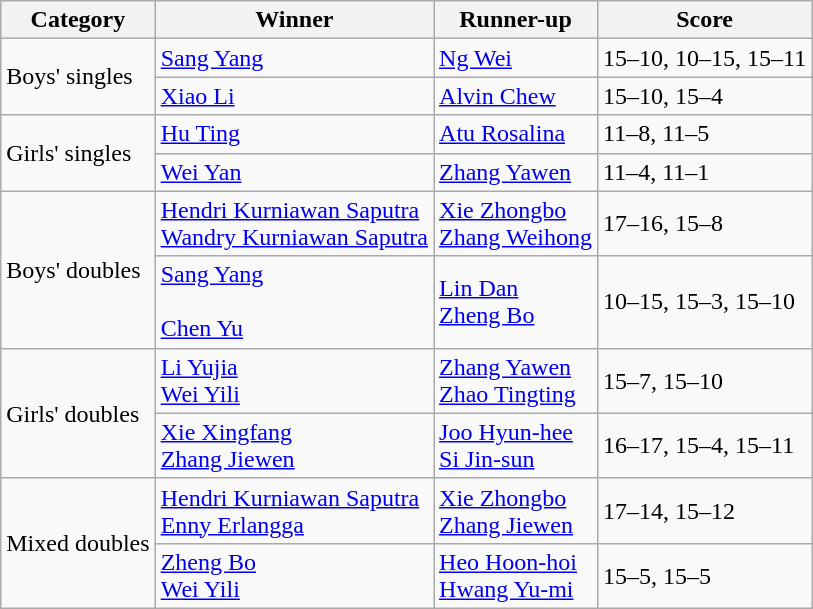<table class="wikitable">
<tr>
<th>Category</th>
<th>Winner</th>
<th>Runner-up</th>
<th>Score</th>
</tr>
<tr>
<td rowspan=2>Boys' singles</td>
<td> <a href='#'>Sang Yang</a></td>
<td> <a href='#'>Ng Wei</a></td>
<td>15–10, 10–15, 15–11</td>
</tr>
<tr>
<td> <a href='#'>Xiao Li</a></td>
<td> <a href='#'>Alvin Chew</a></td>
<td>15–10, 15–4</td>
</tr>
<tr>
<td rowspan=2>Girls' singles</td>
<td> <a href='#'>Hu Ting</a></td>
<td> <a href='#'>Atu Rosalina</a></td>
<td>11–8, 11–5</td>
</tr>
<tr>
<td> <a href='#'>Wei Yan</a></td>
<td> <a href='#'>Zhang Yawen</a></td>
<td>11–4, 11–1</td>
</tr>
<tr>
<td rowspan=2>Boys' doubles</td>
<td> <a href='#'>Hendri Kurniawan Saputra</a><br> <a href='#'>Wandry Kurniawan Saputra</a></td>
<td> <a href='#'>Xie Zhongbo</a><br> <a href='#'>Zhang Weihong</a></td>
<td>17–16, 15–8</td>
</tr>
<tr>
<td> <a href='#'>Sang Yang</a><br><br> <a href='#'>Chen Yu</a></td>
<td> <a href='#'>Lin Dan</a><br> <a href='#'>Zheng Bo</a></td>
<td>10–15, 15–3, 15–10</td>
</tr>
<tr>
<td rowspan=2>Girls' doubles</td>
<td> <a href='#'>Li Yujia</a><br>  <a href='#'>Wei Yili</a></td>
<td> <a href='#'>Zhang Yawen</a><br> <a href='#'>Zhao Tingting</a></td>
<td>15–7, 15–10</td>
</tr>
<tr>
<td> <a href='#'>Xie Xingfang</a><br> <a href='#'>Zhang Jiewen</a></td>
<td> <a href='#'>Joo Hyun-hee</a><br> <a href='#'>Si Jin-sun</a></td>
<td>16–17, 15–4, 15–11</td>
</tr>
<tr>
<td rowspan=2>Mixed doubles</td>
<td> <a href='#'>Hendri Kurniawan Saputra</a><br> <a href='#'>Enny Erlangga</a></td>
<td> <a href='#'>Xie Zhongbo</a><br> <a href='#'>Zhang Jiewen</a></td>
<td>17–14, 15–12</td>
</tr>
<tr>
<td> <a href='#'>Zheng Bo</a><br> <a href='#'>Wei Yili</a></td>
<td> <a href='#'>Heo Hoon-hoi</a><br> <a href='#'>Hwang Yu-mi</a></td>
<td>15–5, 15–5</td>
</tr>
</table>
